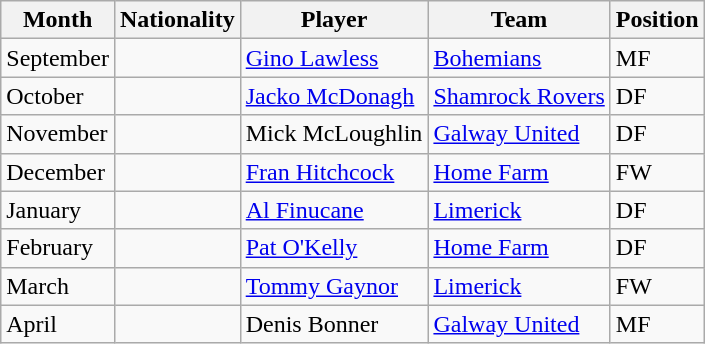<table class="wikitable sortable">
<tr>
<th>Month</th>
<th>Nationality</th>
<th>Player</th>
<th>Team</th>
<th>Position</th>
</tr>
<tr>
<td>September</td>
<td></td>
<td><a href='#'>Gino Lawless</a></td>
<td><a href='#'>Bohemians</a></td>
<td>MF</td>
</tr>
<tr>
<td>October</td>
<td></td>
<td><a href='#'>Jacko McDonagh</a></td>
<td><a href='#'>Shamrock Rovers</a></td>
<td>DF</td>
</tr>
<tr>
<td>November</td>
<td></td>
<td>Mick McLoughlin</td>
<td><a href='#'>Galway United</a></td>
<td>DF</td>
</tr>
<tr>
<td>December</td>
<td></td>
<td><a href='#'>Fran Hitchcock</a></td>
<td><a href='#'>Home Farm</a></td>
<td>FW</td>
</tr>
<tr>
<td>January</td>
<td></td>
<td><a href='#'>Al Finucane</a></td>
<td><a href='#'>Limerick</a></td>
<td>DF</td>
</tr>
<tr>
<td>February</td>
<td></td>
<td><a href='#'>Pat O'Kelly</a></td>
<td><a href='#'>Home Farm</a></td>
<td>DF</td>
</tr>
<tr>
<td>March</td>
<td></td>
<td><a href='#'>Tommy Gaynor</a></td>
<td><a href='#'>Limerick</a></td>
<td>FW</td>
</tr>
<tr>
<td>April</td>
<td></td>
<td>Denis Bonner</td>
<td><a href='#'>Galway United</a></td>
<td>MF</td>
</tr>
</table>
